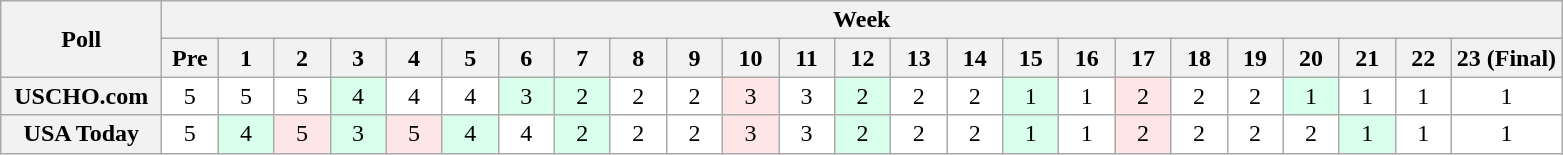<table class="wikitable" style="white-space:nowrap;">
<tr>
<th scope="col" width="100" rowspan="2">Poll</th>
<th colspan="24">Week</th>
</tr>
<tr>
<th scope="col" width="30">Pre</th>
<th scope="col" width="30">1</th>
<th scope="col" width="30">2</th>
<th scope="col" width="30">3</th>
<th scope="col" width="30">4</th>
<th scope="col" width="30">5</th>
<th scope="col" width="30">6</th>
<th scope="col" width="30">7</th>
<th scope="col" width="30">8</th>
<th scope="col" width="30">9</th>
<th scope="col" width="30">10</th>
<th scope="col" width="30">11</th>
<th scope="col" width="30">12</th>
<th scope="col" width="30">13</th>
<th scope="col" width="30">14</th>
<th scope="col" width="30">15</th>
<th scope="col" width="30">16</th>
<th scope="col" width="30">17</th>
<th scope="col" width="30">18</th>
<th scope="col" width="30">19</th>
<th scope="col" width="30">20</th>
<th scope="col" width="30">21</th>
<th scope="col" width="30">22</th>
<th scope="col" width="30">23 (Final)</th>
</tr>
<tr style="text-align:center;">
<th>USCHO.com</th>
<td bgcolor=FFFFFF>5</td>
<td bgcolor=FFFFFF>5</td>
<td bgcolor=FFFFFF>5</td>
<td bgcolor=D8FFEB>4</td>
<td bgcolor=FFFFFF>4</td>
<td bgcolor=FFFFFF>4</td>
<td bgcolor=D8FFEB>3</td>
<td bgcolor=D8FFEB>2</td>
<td bgcolor=FFFFFF>2</td>
<td bgcolor=FFFFFF>2</td>
<td bgcolor=FFE6E6>3</td>
<td bgcolor=FFFFFF>3</td>
<td bgcolor=D8FFEB>2</td>
<td bgcolor=FFFFFF>2</td>
<td bgcolor=FFFFFF>2</td>
<td bgcolor=D8FFEB>1</td>
<td bgcolor=FFFFFF>1</td>
<td bgcolor=FFE6E6>2</td>
<td bgcolor=FFFFFF>2</td>
<td bgcolor=FFFFFF>2</td>
<td bgcolor=D8FFEB>1</td>
<td bgcolor=FFFFFF>1</td>
<td bgcolor=FFFFFF>1</td>
<td bgcolor=FFFFFF>1</td>
</tr>
<tr style="text-align:center;">
<th>USA Today</th>
<td bgcolor=FFFFFF>5</td>
<td bgcolor=D8FFEB>4</td>
<td bgcolor=FFE6E6>5</td>
<td bgcolor=D8FFEB>3</td>
<td bgcolor=FFE6E6>5</td>
<td bgcolor=D8FFEB>4</td>
<td bgcolor=FFFFFF>4</td>
<td bgcolor=D8FFEB>2</td>
<td bgcolor=FFFFFF>2</td>
<td bgcolor=FFFFFF>2</td>
<td bgcolor=FFE6E6>3</td>
<td bgcolor=FFFFFF>3</td>
<td bgcolor=D8FFEB>2</td>
<td bgcolor=FFFFFF>2</td>
<td bgcolor=FFFFFF>2</td>
<td bgcolor=D8FFEB>1</td>
<td bgcolor=FFFFFF>1</td>
<td bgcolor=FFE6E6>2</td>
<td bgcolor=FFFFFF>2</td>
<td bgcolor=FFFFFF>2</td>
<td bgcolor=FFFFFF>2</td>
<td bgcolor=D8FFEB>1</td>
<td bgcolor=FFFFFF>1</td>
<td bgcolor=FFFFFF>1</td>
</tr>
</table>
